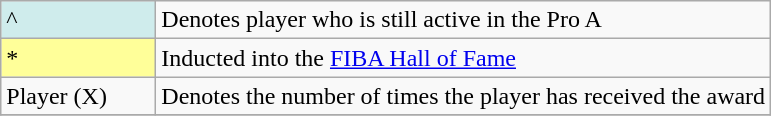<table class="wikitable">
<tr>
<td style="background-color:#CFECEC; width:6em">^</td>
<td>Denotes player who is still active in the Pro A</td>
</tr>
<tr>
<td style="background-color:#FFFF99; width:6em">*</td>
<td>Inducted into the <a href='#'>FIBA Hall of Fame</a></td>
</tr>
<tr>
<td>Player (X)</td>
<td>Denotes the number of times the player has received the award</td>
</tr>
<tr>
</tr>
</table>
